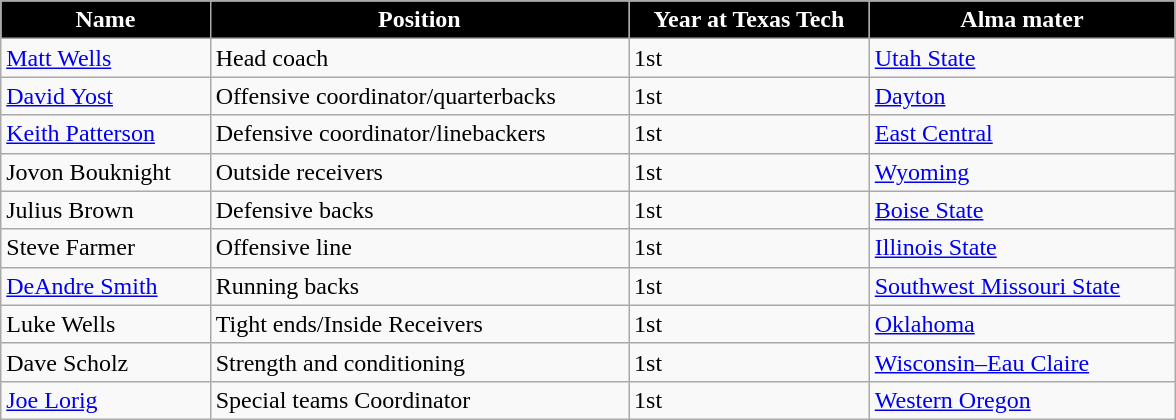<table class="wikitable" style="width:62%">
<tr>
<th style="background:black; color:white">Name</th>
<th style="background:black; color:white">Position</th>
<th style="background:black; color:white">Year at Texas Tech</th>
<th style="background:black; color:white">Alma mater</th>
</tr>
<tr>
<td><a href='#'>Matt Wells</a></td>
<td>Head coach</td>
<td>1st</td>
<td><a href='#'>Utah State</a></td>
</tr>
<tr>
<td><a href='#'>David Yost</a></td>
<td>Offensive coordinator/quarterbacks</td>
<td>1st</td>
<td><a href='#'>Dayton</a></td>
</tr>
<tr>
<td><a href='#'>Keith Patterson</a></td>
<td>Defensive coordinator/linebackers</td>
<td>1st</td>
<td><a href='#'>East Central</a></td>
</tr>
<tr>
<td>Jovon Bouknight</td>
<td>Outside receivers</td>
<td>1st</td>
<td><a href='#'>Wyoming</a></td>
</tr>
<tr>
<td>Julius Brown</td>
<td>Defensive backs</td>
<td>1st</td>
<td><a href='#'>Boise State</a></td>
</tr>
<tr>
<td>Steve Farmer</td>
<td>Offensive line</td>
<td>1st</td>
<td><a href='#'>Illinois State</a></td>
</tr>
<tr>
<td><a href='#'>DeAndre Smith</a></td>
<td>Running backs</td>
<td>1st</td>
<td><a href='#'>Southwest Missouri State</a></td>
</tr>
<tr>
<td>Luke Wells</td>
<td>Tight ends/Inside Receivers</td>
<td>1st</td>
<td><a href='#'>Oklahoma</a></td>
</tr>
<tr>
<td>Dave Scholz</td>
<td>Strength and conditioning</td>
<td>1st</td>
<td><a href='#'>Wisconsin–Eau Claire</a></td>
</tr>
<tr>
<td><a href='#'>Joe Lorig</a></td>
<td>Special teams Coordinator</td>
<td>1st</td>
<td><a href='#'>Western Oregon</a></td>
</tr>
</table>
